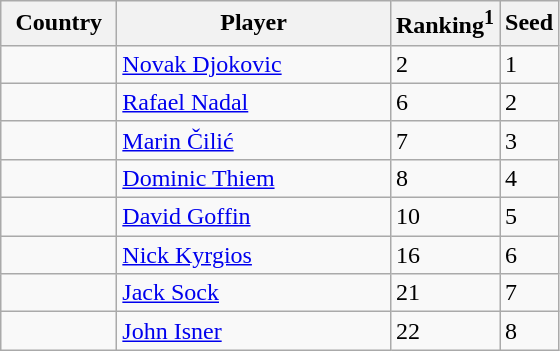<table class="sortable wikitable">
<tr>
<th width="70">Country</th>
<th width="175">Player</th>
<th>Ranking<sup>1</sup></th>
<th>Seed</th>
</tr>
<tr>
<td></td>
<td><a href='#'>Novak Djokovic</a></td>
<td>2</td>
<td>1</td>
</tr>
<tr>
<td></td>
<td><a href='#'>Rafael Nadal</a></td>
<td>6</td>
<td>2</td>
</tr>
<tr>
<td></td>
<td><a href='#'>Marin Čilić</a></td>
<td>7</td>
<td>3</td>
</tr>
<tr>
<td></td>
<td><a href='#'>Dominic Thiem</a></td>
<td>8</td>
<td>4</td>
</tr>
<tr>
<td></td>
<td><a href='#'>David Goffin</a></td>
<td>10</td>
<td>5</td>
</tr>
<tr>
<td></td>
<td><a href='#'>Nick Kyrgios</a></td>
<td>16</td>
<td>6</td>
</tr>
<tr>
<td></td>
<td><a href='#'>Jack Sock</a></td>
<td>21</td>
<td>7</td>
</tr>
<tr>
<td></td>
<td><a href='#'>John Isner</a></td>
<td>22</td>
<td>8</td>
</tr>
</table>
